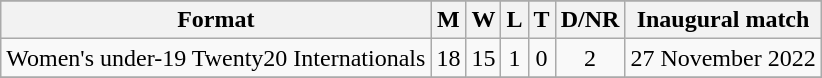<table class="wikitable" style="text-align: center;">
<tr>
</tr>
<tr>
<th>Format</th>
<th>M</th>
<th>W</th>
<th>L</th>
<th>T</th>
<th>D/NR</th>
<th>Inaugural match</th>
</tr>
<tr>
<td align="left">Women's under-19 Twenty20 Internationals</td>
<td>18</td>
<td>15</td>
<td>1</td>
<td>0</td>
<td>2</td>
<td>27 November 2022</td>
</tr>
<tr>
</tr>
</table>
